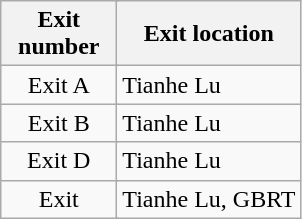<table class="wikitable">
<tr>
<th style="width:70px" colspan="2">Exit number</th>
<th>Exit location</th>
</tr>
<tr>
<td align="center" colspan="2">Exit A</td>
<td>Tianhe Lu</td>
</tr>
<tr>
<td align="center" colspan="2">Exit B</td>
<td>Tianhe Lu</td>
</tr>
<tr>
<td align="center" colspan="2">Exit D</td>
<td>Tianhe Lu</td>
</tr>
<tr>
<td align="center" colspan="2">Exit</td>
<td>Tianhe Lu, GBRT</td>
</tr>
</table>
